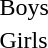<table>
<tr>
<td>Boys</td>
<td></td>
<td></td>
<td></td>
</tr>
<tr>
<td>Girls</td>
<td></td>
<td></td>
<td></td>
</tr>
</table>
